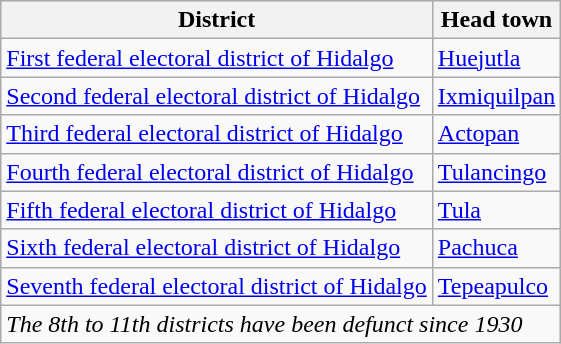<table class="wikitable" border="1">
<tr style="background:#efefef;">
<th><strong>District</strong></th>
<th><strong>Head town</strong></th>
</tr>
<tr>
<td><a href='#'>First federal electoral district of Hidalgo</a></td>
<td><a href='#'>Huejutla</a></td>
</tr>
<tr>
<td><a href='#'>Second federal electoral district of Hidalgo</a></td>
<td><a href='#'>Ixmiquilpan</a></td>
</tr>
<tr>
<td><a href='#'>Third federal electoral district of Hidalgo</a></td>
<td><a href='#'>Actopan</a></td>
</tr>
<tr>
<td><a href='#'>Fourth federal electoral district of Hidalgo</a></td>
<td><a href='#'>Tulancingo</a></td>
</tr>
<tr>
<td><a href='#'>Fifth federal electoral district of Hidalgo</a></td>
<td><a href='#'>Tula</a></td>
</tr>
<tr>
<td><a href='#'>Sixth federal electoral district of Hidalgo</a></td>
<td><a href='#'>Pachuca</a></td>
</tr>
<tr>
<td><a href='#'>Seventh federal electoral district of Hidalgo</a></td>
<td><a href='#'>Tepeapulco</a></td>
</tr>
<tr>
<td colspan=2><em>The 8th to 11th districts have been defunct since 1930</em></td>
</tr>
</table>
